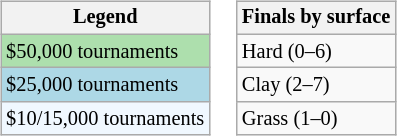<table>
<tr valign=top>
<td><br><table class=wikitable style="font-size:85%">
<tr>
<th>Legend</th>
</tr>
<tr style="background:#addfad;">
<td>$50,000 tournaments</td>
</tr>
<tr style="background:lightblue;">
<td>$25,000 tournaments</td>
</tr>
<tr style="background:#f0f8ff;">
<td>$10/15,000 tournaments</td>
</tr>
</table>
</td>
<td><br><table class=wikitable style="font-size:85%">
<tr>
<th>Finals by surface</th>
</tr>
<tr>
<td>Hard (0–6)</td>
</tr>
<tr>
<td>Clay (2–7)</td>
</tr>
<tr>
<td>Grass (1–0)</td>
</tr>
</table>
</td>
</tr>
</table>
